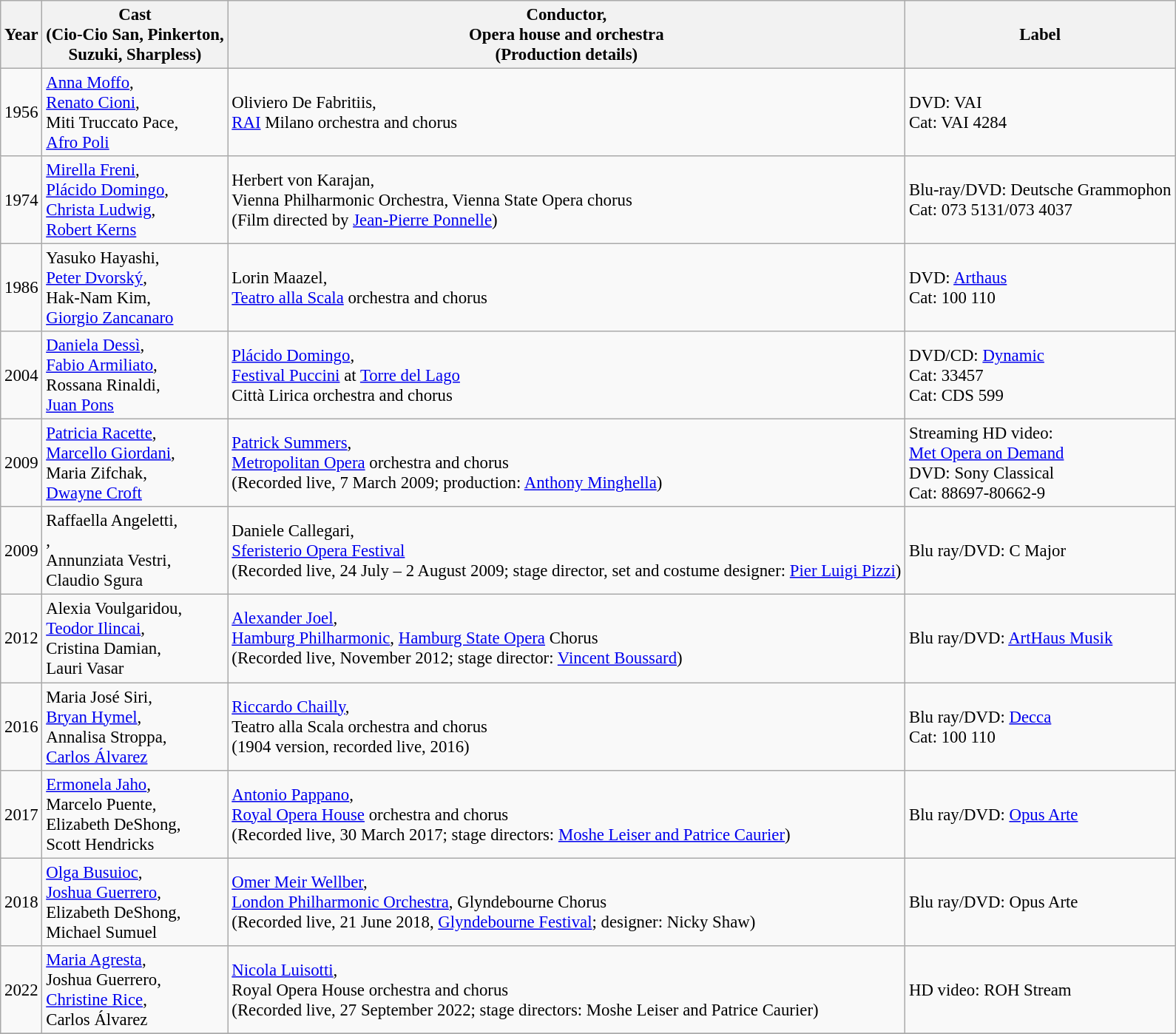<table class="wikitable" style="font-size:95%;">
<tr>
<th>Year</th>
<th>Cast<br>(Cio-Cio San, Pinkerton,<br>Suzuki, Sharpless)</th>
<th>Conductor,<br>Opera house and orchestra<br>(Production details)</th>
<th>Label</th>
</tr>
<tr>
<td>1956</td>
<td><a href='#'>Anna Moffo</a>, <br> <a href='#'>Renato Cioni</a>,<br> Miti Truccato Pace,<br><a href='#'>Afro Poli</a></td>
<td>Oliviero De Fabritiis,<br><a href='#'>RAI</a> Milano orchestra and chorus</td>
<td>DVD: VAI<br>Cat: VAI 4284</td>
</tr>
<tr>
<td>1974</td>
<td><a href='#'>Mirella Freni</a>,<br> <a href='#'>Plácido Domingo</a>,<br> <a href='#'>Christa Ludwig</a>,<br> <a href='#'>Robert Kerns</a></td>
<td>Herbert von Karajan,<br>Vienna Philharmonic Orchestra, Vienna State Opera chorus<br>(Film directed by <a href='#'>Jean-Pierre Ponnelle</a>)</td>
<td>Blu-ray/DVD: Deutsche Grammophon<br>Cat: 073 5131/073 4037</td>
</tr>
<tr>
<td>1986</td>
<td>Yasuko Hayashi,<br> <a href='#'>Peter Dvorský</a>,<br> Hak-Nam Kim,<br> <a href='#'>Giorgio Zancanaro</a></td>
<td>Lorin Maazel,<br><a href='#'>Teatro alla Scala</a> orchestra and chorus</td>
<td>DVD: <a href='#'>Arthaus</a><br>Cat: 100 110</td>
</tr>
<tr>
<td>2004</td>
<td><a href='#'>Daniela Dessì</a>,<br> <a href='#'>Fabio Armiliato</a>,<br> Rossana Rinaldi,<br> <a href='#'>Juan Pons</a></td>
<td><a href='#'>Plácido Domingo</a>,<br><a href='#'>Festival Puccini</a> at <a href='#'>Torre del Lago</a><br>Città Lirica orchestra and chorus</td>
<td>DVD/CD: <a href='#'>Dynamic</a><br>Cat: 33457<br>Cat: CDS 599</td>
</tr>
<tr>
<td>2009</td>
<td><a href='#'>Patricia Racette</a>,<br> <a href='#'>Marcello Giordani</a>,<br> Maria Zifchak,<br> <a href='#'>Dwayne Croft</a></td>
<td><a href='#'>Patrick Summers</a>,<br><a href='#'>Metropolitan Opera</a> orchestra and chorus<br>(Recorded live, 7 March 2009; production: <a href='#'>Anthony Minghella</a>)</td>
<td>Streaming HD video:<br><a href='#'>Met Opera on Demand</a><br>DVD: Sony Classical<br>Cat: 88697-80662-9 </td>
</tr>
<tr>
<td>2009</td>
<td>Raffaella Angeletti,<br>,<br>Annunziata Vestri,<br>Claudio Sgura</td>
<td>Daniele Callegari,<br><a href='#'>Sferisterio Opera Festival</a><br>(Recorded live, 24 July – 2 August 2009; stage director, set and costume designer: <a href='#'>Pier Luigi Pizzi</a>)</td>
<td>Blu ray/DVD: C Major</td>
</tr>
<tr>
<td>2012</td>
<td>Alexia Voulgaridou,<br><a href='#'>Teodor Ilincai</a>,<br>Cristina Damian,<br>Lauri Vasar</td>
<td><a href='#'>Alexander Joel</a>,<br><a href='#'>Hamburg Philharmonic</a>, <a href='#'>Hamburg State Opera</a> Chorus<br>(Recorded live, November 2012; stage director: <a href='#'>Vincent Boussard</a>)</td>
<td>Blu ray/DVD: <a href='#'>ArtHaus Musik</a></td>
</tr>
<tr>
<td>2016</td>
<td>Maria José Siri,<br><a href='#'>Bryan Hymel</a>,<br>Annalisa Stroppa,<br><a href='#'>Carlos Álvarez</a></td>
<td><a href='#'>Riccardo Chailly</a>,<br>Teatro alla Scala orchestra and chorus<br>(1904 version, recorded live, 2016)</td>
<td>Blu ray/DVD: <a href='#'>Decca</a><br>Cat: 100 110</td>
</tr>
<tr>
<td>2017</td>
<td><a href='#'>Ermonela Jaho</a>,<br>Marcelo Puente,<br>Elizabeth DeShong,<br>Scott Hendricks</td>
<td><a href='#'>Antonio Pappano</a>,<br><a href='#'>Royal Opera House</a> orchestra and chorus<br>(Recorded live, 30 March 2017; stage directors: <a href='#'>Moshe Leiser and Patrice Caurier</a>)</td>
<td>Blu ray/DVD: <a href='#'>Opus Arte</a></td>
</tr>
<tr>
<td>2018</td>
<td><a href='#'>Olga Busuioc</a>,<br><a href='#'>Joshua Guerrero</a>,<br>Elizabeth DeShong,<br>Michael Sumuel</td>
<td><a href='#'>Omer Meir Wellber</a>,<br><a href='#'>London Philharmonic Orchestra</a>, Glyndebourne Chorus<br>(Recorded live, 21 June 2018, <a href='#'>Glyndebourne Festival</a>; designer: Nicky Shaw)</td>
<td>Blu ray/DVD: Opus Arte</td>
</tr>
<tr>
<td>2022</td>
<td><a href='#'>Maria Agresta</a>,<br>Joshua Guerrero,<br><a href='#'>Christine Rice</a>,<br>Carlos Álvarez</td>
<td><a href='#'>Nicola Luisotti</a>,<br>Royal Opera House orchestra and chorus<br>(Recorded live, 27 September 2022; stage directors: Moshe Leiser and Patrice Caurier)</td>
<td>HD video: ROH Stream</td>
</tr>
<tr>
</tr>
</table>
